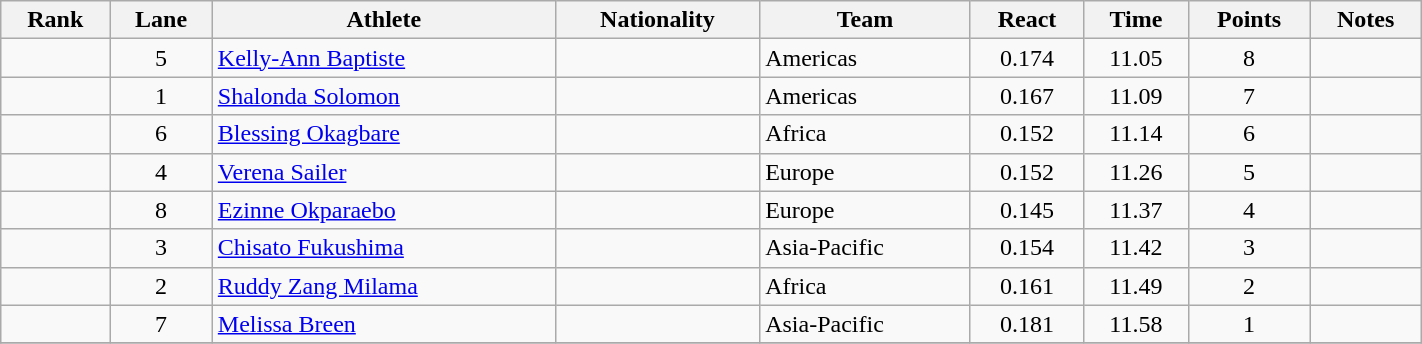<table class="wikitable sortable" style="text-align:center" width="75%">
<tr>
<th>Rank</th>
<th>Lane</th>
<th>Athlete</th>
<th>Nationality</th>
<th>Team</th>
<th>React</th>
<th>Time</th>
<th>Points</th>
<th>Notes</th>
</tr>
<tr>
<td></td>
<td>5</td>
<td align="left"><a href='#'>Kelly-Ann Baptiste</a></td>
<td align=left></td>
<td align=left>Americas</td>
<td>0.174</td>
<td>11.05</td>
<td>8</td>
<td></td>
</tr>
<tr>
<td></td>
<td>1</td>
<td align="left"><a href='#'>Shalonda Solomon</a></td>
<td align=left></td>
<td align=left>Americas</td>
<td>0.167</td>
<td>11.09</td>
<td>7</td>
<td></td>
</tr>
<tr>
<td></td>
<td>6</td>
<td align="left"><a href='#'>Blessing Okagbare</a></td>
<td align=left></td>
<td align=left>Africa</td>
<td>0.152</td>
<td>11.14</td>
<td>6</td>
<td></td>
</tr>
<tr>
<td></td>
<td>4</td>
<td align="left"><a href='#'>Verena Sailer</a></td>
<td align=left></td>
<td align=left>Europe</td>
<td>0.152</td>
<td>11.26</td>
<td>5</td>
<td></td>
</tr>
<tr>
<td></td>
<td>8</td>
<td align="left"><a href='#'>Ezinne Okparaebo</a></td>
<td align=left></td>
<td align=left>Europe</td>
<td>0.145</td>
<td>11.37</td>
<td>4</td>
<td></td>
</tr>
<tr>
<td></td>
<td>3</td>
<td align="left"><a href='#'>Chisato Fukushima</a></td>
<td align=left></td>
<td align=left>Asia-Pacific</td>
<td>0.154</td>
<td>11.42</td>
<td>3</td>
<td></td>
</tr>
<tr>
<td></td>
<td>2</td>
<td align="left"><a href='#'>Ruddy Zang Milama</a></td>
<td align=left></td>
<td align=left>Africa</td>
<td>0.161</td>
<td>11.49</td>
<td>2</td>
<td></td>
</tr>
<tr>
<td></td>
<td>7</td>
<td align="left"><a href='#'>Melissa Breen</a></td>
<td align=left></td>
<td align=left>Asia-Pacific</td>
<td>0.181</td>
<td>11.58</td>
<td>1</td>
<td></td>
</tr>
<tr>
</tr>
</table>
